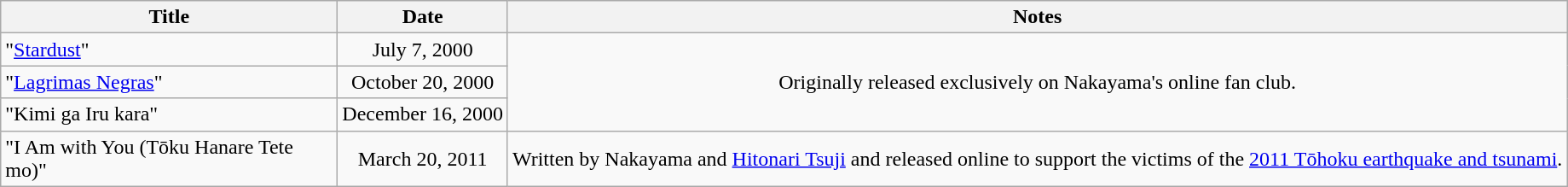<table class="wikitable plainrowheaders" style="text-align:center;">
<tr>
<th scope="col" style="width:16em;">Title</th>
<th scope="col">Date</th>
<th scope="col">Notes</th>
</tr>
<tr>
<td align="left">"<a href='#'>Stardust</a>"</td>
<td>July 7, 2000</td>
<td rowspan="3">Originally released exclusively on Nakayama's online fan club.</td>
</tr>
<tr>
<td align="left">"<a href='#'>Lagrimas Negras</a>"</td>
<td>October 20, 2000</td>
</tr>
<tr>
<td align="left">"Kimi ga Iru kara"</td>
<td>December 16, 2000</td>
</tr>
<tr>
<td align="left">"I Am with You (Tōku Hanare Tete mo)"</td>
<td>March 20, 2011</td>
<td>Written by Nakayama and <a href='#'>Hitonari Tsuji</a> and released online to support the victims of the <a href='#'>2011 Tōhoku earthquake and tsunami</a>.</td>
</tr>
</table>
